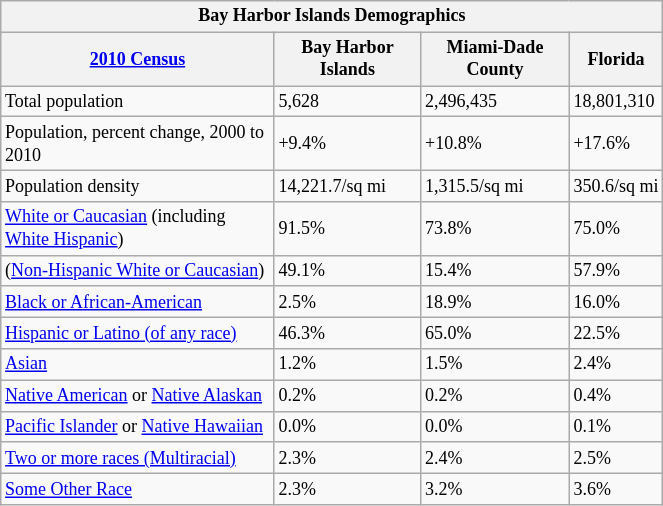<table class="wikitable" style="float: left; margin-right: 2em; width: 35%; font-size: 75%;">
<tr>
<th colspan=4>Bay Harbor Islands Demographics</th>
</tr>
<tr>
<th><a href='#'>2010 Census</a></th>
<th>Bay Harbor Islands</th>
<th>Miami-Dade County</th>
<th>Florida</th>
</tr>
<tr>
<td>Total population</td>
<td>5,628</td>
<td>2,496,435</td>
<td>18,801,310</td>
</tr>
<tr>
<td>Population, percent change, 2000 to 2010</td>
<td>+9.4%</td>
<td>+10.8%</td>
<td>+17.6%</td>
</tr>
<tr>
<td>Population density</td>
<td>14,221.7/sq mi</td>
<td>1,315.5/sq mi</td>
<td>350.6/sq mi</td>
</tr>
<tr>
<td><a href='#'>White or Caucasian</a> (including <a href='#'>White Hispanic</a>)</td>
<td>91.5%</td>
<td>73.8%</td>
<td>75.0%</td>
</tr>
<tr>
<td>(<a href='#'>Non-Hispanic White or Caucasian</a>)</td>
<td>49.1%</td>
<td>15.4%</td>
<td>57.9%</td>
</tr>
<tr>
<td><a href='#'>Black or African-American</a></td>
<td>2.5%</td>
<td>18.9%</td>
<td>16.0%</td>
</tr>
<tr>
<td><a href='#'>Hispanic or Latino (of any race)</a></td>
<td>46.3%</td>
<td>65.0%</td>
<td>22.5%</td>
</tr>
<tr>
<td><a href='#'>Asian</a></td>
<td>1.2%</td>
<td>1.5%</td>
<td>2.4%</td>
</tr>
<tr>
<td><a href='#'>Native American</a> or <a href='#'>Native Alaskan</a></td>
<td>0.2%</td>
<td>0.2%</td>
<td>0.4%</td>
</tr>
<tr>
<td><a href='#'>Pacific Islander</a> or <a href='#'>Native Hawaiian</a></td>
<td>0.0%</td>
<td>0.0%</td>
<td>0.1%</td>
</tr>
<tr>
<td><a href='#'>Two or more races (Multiracial)</a></td>
<td>2.3%</td>
<td>2.4%</td>
<td>2.5%</td>
</tr>
<tr>
<td><a href='#'>Some Other Race</a></td>
<td>2.3%</td>
<td>3.2%</td>
<td>3.6%</td>
</tr>
</table>
